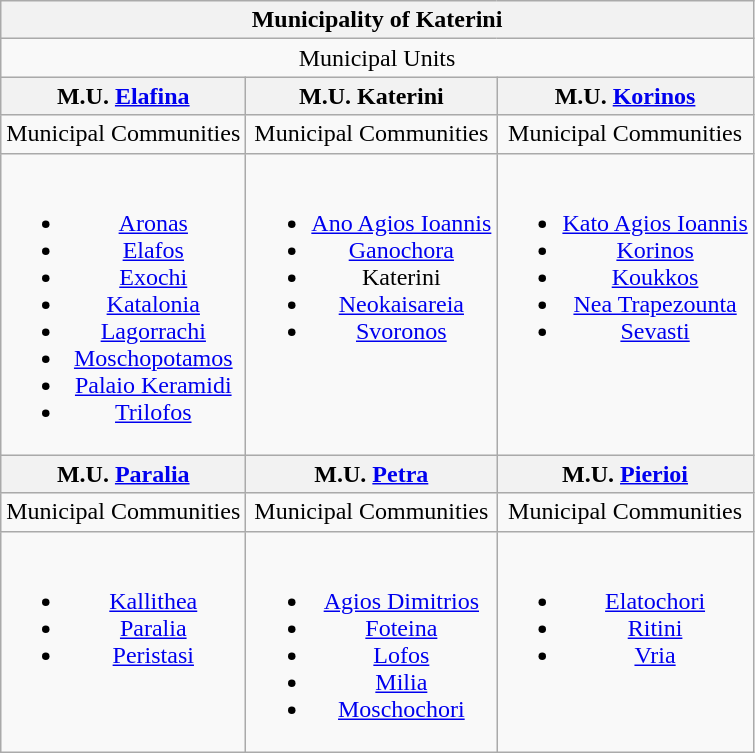<table class=wikitable  style="text-align: center;">
<tr>
<th colspan="3">Municipality of Katerini</th>
</tr>
<tr>
<td colspan="3" width="250">Municipal Units</td>
</tr>
<tr>
<th>M.U. <a href='#'>Elafina</a></th>
<th>M.U. Katerini</th>
<th>M.U. <a href='#'>Korinos</a></th>
</tr>
<tr>
<td>Municipal Communities</td>
<td>Municipal Communities</td>
<td>Municipal Communities</td>
</tr>
<tr style="vertical-align: top;">
<td><br><ul><li><a href='#'>Aronas</a></li><li><a href='#'>Elafos</a></li><li><a href='#'>Exochi</a></li><li><a href='#'>Katalonia</a></li><li><a href='#'>Lagorrachi</a></li><li><a href='#'>Moschopotamos</a></li><li><a href='#'>Palaio Keramidi</a></li><li><a href='#'>Trilofos</a></li></ul></td>
<td><br><ul><li><a href='#'>Ano Agios Ioannis</a></li><li><a href='#'>Ganochora</a></li><li>Katerini</li><li><a href='#'>Neokaisareia</a></li><li><a href='#'>Svoronos</a></li></ul></td>
<td><br><ul><li><a href='#'>Kato Agios Ioannis</a></li><li><a href='#'>Korinos</a></li><li><a href='#'>Koukkos</a></li><li><a href='#'>Nea Trapezounta</a></li><li><a href='#'>Sevasti</a></li></ul></td>
</tr>
<tr>
<th>M.U. <a href='#'>Paralia</a></th>
<th>M.U. <a href='#'>Petra</a></th>
<th>M.U. <a href='#'>Pierioi</a></th>
</tr>
<tr style="vertical-align: top;">
<td>Municipal Communities</td>
<td>Municipal Communities</td>
<td>Municipal Communities</td>
</tr>
<tr style="vertical-align: top;">
<td><br><ul><li><a href='#'>Kallithea</a></li><li><a href='#'>Paralia</a></li><li><a href='#'>Peristasi</a></li></ul></td>
<td><br><ul><li><a href='#'>Agios Dimitrios</a></li><li><a href='#'>Foteina</a></li><li><a href='#'>Lofos</a></li><li><a href='#'>Milia</a></li><li><a href='#'>Moschochori</a></li></ul></td>
<td><br><ul><li><a href='#'>Elatochori</a></li><li><a href='#'>Ritini</a></li><li><a href='#'>Vria</a></li></ul></td>
</tr>
</table>
